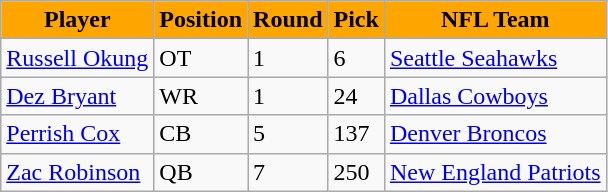<table class="wikitable" border="1">
<tr>
<th style="background: orange; color: black">Player</th>
<th style="background: orange; color: black">Position</th>
<th style="background: orange; color: black">Round</th>
<th style="background: orange; color: black">Pick</th>
<th style="background: orange; color: black">NFL Team</th>
</tr>
<tr>
<td><a href='#'>Russell Okung</a></td>
<td>OT</td>
<td>1</td>
<td>6</td>
<td><a href='#'>Seattle Seahawks</a></td>
</tr>
<tr>
<td><a href='#'>Dez Bryant</a></td>
<td>WR</td>
<td>1</td>
<td>24</td>
<td><a href='#'>Dallas Cowboys</a></td>
</tr>
<tr>
<td><a href='#'>Perrish Cox</a></td>
<td>CB</td>
<td>5</td>
<td>137</td>
<td><a href='#'>Denver Broncos</a></td>
</tr>
<tr>
<td><a href='#'>Zac Robinson</a></td>
<td>QB</td>
<td>7</td>
<td>250</td>
<td><a href='#'>New England Patriots</a></td>
</tr>
</table>
